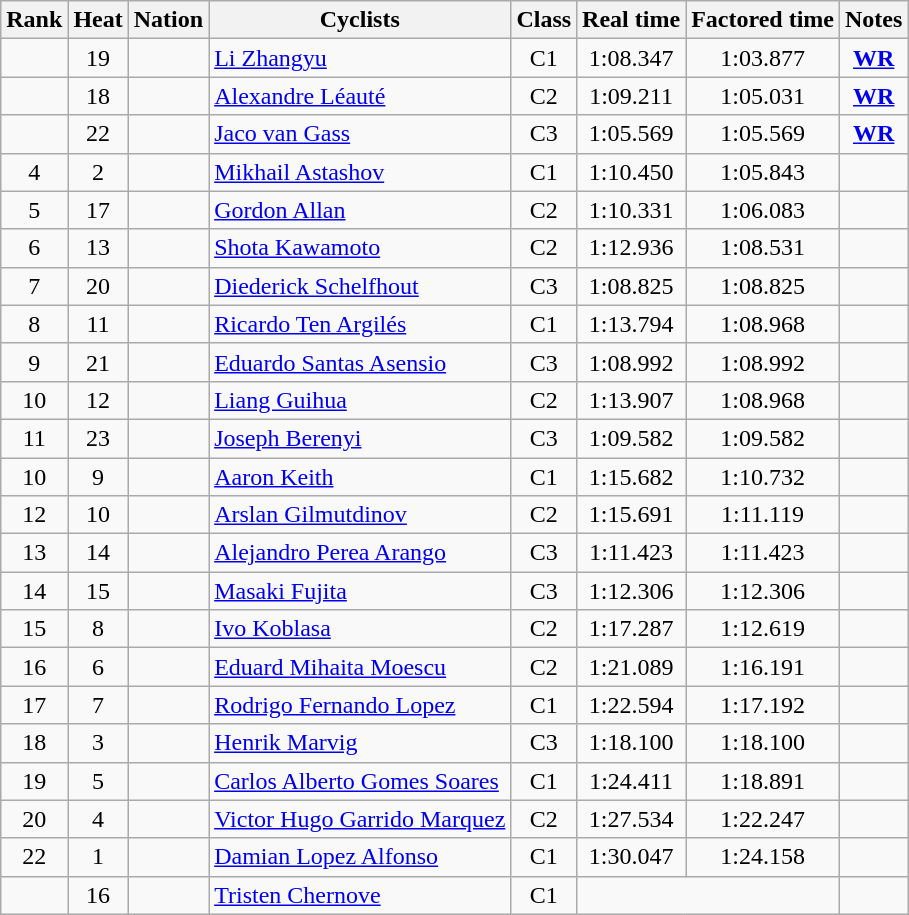<table class="wikitable sortable" style="text-align:center;">
<tr>
<th>Rank</th>
<th>Heat</th>
<th>Nation</th>
<th class="unsortable">Cyclists</th>
<th>Class</th>
<th>Real time</th>
<th>Factored time</th>
<th class="unsortable">Notes</th>
</tr>
<tr>
<td></td>
<td>19</td>
<td align=left></td>
<td align=left><a href='#'>Li Zhangyu</a></td>
<td>C1</td>
<td>1:08.347</td>
<td>1:03.877</td>
<td><strong><a href='#'>WR</a></strong></td>
</tr>
<tr>
<td></td>
<td>18</td>
<td align=left></td>
<td align=left><a href='#'>Alexandre Léauté</a></td>
<td>C2</td>
<td>1:09.211</td>
<td>1:05.031</td>
<td><strong><a href='#'>WR</a></strong></td>
</tr>
<tr>
<td></td>
<td>22</td>
<td align=left></td>
<td align=left><a href='#'>Jaco van Gass</a></td>
<td>C3</td>
<td>1:05.569</td>
<td>1:05.569</td>
<td><strong><a href='#'>WR</a></strong></td>
</tr>
<tr>
<td>4</td>
<td>2</td>
<td align=left></td>
<td align=left><a href='#'>Mikhail Astashov</a></td>
<td>C1</td>
<td>1:10.450</td>
<td>1:05.843</td>
<td></td>
</tr>
<tr>
<td>5</td>
<td>17</td>
<td align=left></td>
<td align=left><a href='#'>Gordon Allan</a></td>
<td>C2</td>
<td>1:10.331</td>
<td>1:06.083</td>
<td></td>
</tr>
<tr>
<td>6</td>
<td>13</td>
<td align=left></td>
<td align=left><a href='#'>Shota Kawamoto</a></td>
<td>C2</td>
<td>1:12.936</td>
<td>1:08.531</td>
<td></td>
</tr>
<tr>
<td>7</td>
<td>20</td>
<td align=left></td>
<td align=left><a href='#'>Diederick Schelfhout</a></td>
<td>C3</td>
<td>1:08.825</td>
<td>1:08.825</td>
<td></td>
</tr>
<tr>
<td>8</td>
<td>11</td>
<td align=left></td>
<td align=left><a href='#'>Ricardo Ten Argilés</a></td>
<td>C1</td>
<td>1:13.794</td>
<td>1:08.968</td>
<td></td>
</tr>
<tr>
<td>9</td>
<td>21</td>
<td align=left></td>
<td align=left><a href='#'>Eduardo Santas Asensio</a></td>
<td>C3</td>
<td>1:08.992</td>
<td>1:08.992</td>
<td></td>
</tr>
<tr>
<td>10</td>
<td>12</td>
<td align=left></td>
<td align=left><a href='#'>Liang Guihua</a></td>
<td>C2</td>
<td>1:13.907</td>
<td>1:08.968</td>
<td></td>
</tr>
<tr>
<td>11</td>
<td>23</td>
<td align=left></td>
<td align=left><a href='#'>Joseph Berenyi</a></td>
<td>C3</td>
<td>1:09.582</td>
<td>1:09.582</td>
<td></td>
</tr>
<tr>
<td>10</td>
<td>9</td>
<td align=left></td>
<td align=left><a href='#'>Aaron Keith</a></td>
<td>C1</td>
<td>1:15.682</td>
<td>1:10.732</td>
<td></td>
</tr>
<tr>
<td>12</td>
<td>10</td>
<td align=left></td>
<td align=left><a href='#'>Arslan Gilmutdinov</a></td>
<td>C2</td>
<td>1:15.691</td>
<td>1:11.119</td>
<td></td>
</tr>
<tr>
<td>13</td>
<td>14</td>
<td align=left></td>
<td align=left><a href='#'>Alejandro Perea Arango</a></td>
<td>C3</td>
<td>1:11.423</td>
<td>1:11.423</td>
<td></td>
</tr>
<tr>
<td>14</td>
<td>15</td>
<td align=left></td>
<td align=left><a href='#'>Masaki Fujita</a></td>
<td>C3</td>
<td>1:12.306</td>
<td>1:12.306</td>
<td></td>
</tr>
<tr>
<td>15</td>
<td>8</td>
<td align=left></td>
<td align=left><a href='#'>Ivo Koblasa</a></td>
<td>C2</td>
<td>1:17.287</td>
<td>1:12.619</td>
<td></td>
</tr>
<tr>
<td>16</td>
<td>6</td>
<td align=left></td>
<td align=left><a href='#'>Eduard Mihaita Moescu</a></td>
<td>C2</td>
<td>1:21.089</td>
<td>1:16.191</td>
<td></td>
</tr>
<tr>
<td>17</td>
<td>7</td>
<td align=left></td>
<td align=left><a href='#'>Rodrigo Fernando Lopez</a></td>
<td>C1</td>
<td>1:22.594</td>
<td>1:17.192</td>
<td></td>
</tr>
<tr>
<td>18</td>
<td>3</td>
<td align=left></td>
<td align=left><a href='#'>Henrik Marvig</a></td>
<td>C3</td>
<td>1:18.100</td>
<td>1:18.100</td>
<td></td>
</tr>
<tr>
<td>19</td>
<td>5</td>
<td align=left></td>
<td align=left><a href='#'>Carlos Alberto Gomes Soares</a></td>
<td>C1</td>
<td>1:24.411</td>
<td>1:18.891</td>
<td></td>
</tr>
<tr>
<td>20</td>
<td>4</td>
<td align=left></td>
<td align=left><a href='#'>Victor Hugo Garrido Marquez</a></td>
<td>C2</td>
<td>1:27.534</td>
<td>1:22.247</td>
<td></td>
</tr>
<tr>
<td>22</td>
<td>1</td>
<td align=left></td>
<td align=left><a href='#'>Damian Lopez Alfonso</a></td>
<td>C1</td>
<td>1:30.047</td>
<td>1:24.158</td>
<td></td>
</tr>
<tr>
<td></td>
<td>16</td>
<td align=left></td>
<td align=left><a href='#'>Tristen Chernove</a></td>
<td>C1</td>
<td colspan=2></td>
<td></td>
</tr>
</table>
